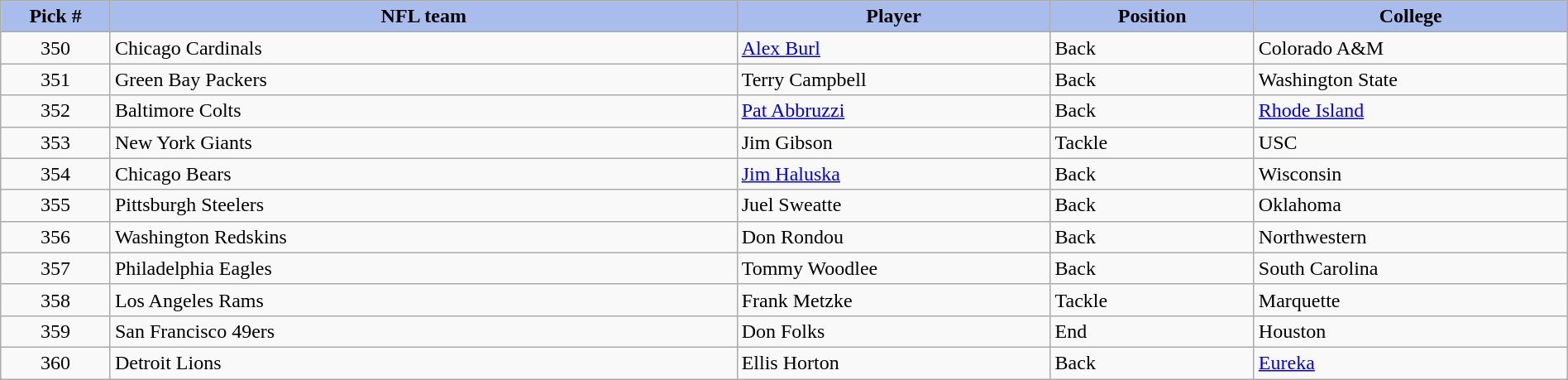<table class="wikitable sortable sortable" style="width: 100%">
<tr>
<th style="background:#a8bdec; width:7%;">Pick #</th>
<th style="width:40%; background:#a8bdec;">NFL team</th>
<th style="width:20%; background:#a8bdec;">Player</th>
<th style="width:13%; background:#a8bdec;">Position</th>
<th style="background:#A8BDEC;">College</th>
</tr>
<tr>
<td align=center>350</td>
<td>Chicago Cardinals</td>
<td><a href='#'>Alex Burl</a></td>
<td>Back</td>
<td>Colorado A&M</td>
</tr>
<tr>
<td align=center>351</td>
<td>Green Bay Packers</td>
<td>Terry Campbell</td>
<td>Back</td>
<td>Washington State</td>
</tr>
<tr>
<td align=center>352</td>
<td>Baltimore Colts</td>
<td><a href='#'>Pat Abbruzzi</a></td>
<td>Back</td>
<td><a href='#'>Rhode Island</a></td>
</tr>
<tr>
<td align=center>353</td>
<td>New York Giants</td>
<td>Jim Gibson</td>
<td>Tackle</td>
<td>USC</td>
</tr>
<tr>
<td align=center>354</td>
<td>Chicago Bears</td>
<td><a href='#'>Jim Haluska</a></td>
<td>Back</td>
<td>Wisconsin</td>
</tr>
<tr>
<td align=center>355</td>
<td>Pittsburgh Steelers</td>
<td>Juel Sweatte</td>
<td>Back</td>
<td>Oklahoma</td>
</tr>
<tr>
<td align=center>356</td>
<td>Washington Redskins</td>
<td>Don Rondou</td>
<td>Back</td>
<td>Northwestern</td>
</tr>
<tr>
<td align=center>357</td>
<td>Philadelphia Eagles</td>
<td>Tommy Woodlee</td>
<td>Back</td>
<td>South Carolina</td>
</tr>
<tr>
<td align=center>358</td>
<td>Los Angeles Rams</td>
<td>Frank Metzke</td>
<td>Tackle</td>
<td>Marquette</td>
</tr>
<tr>
<td align=center>359</td>
<td>San Francisco 49ers</td>
<td>Don Folks</td>
<td>End</td>
<td>Houston</td>
</tr>
<tr>
<td align=center>360</td>
<td>Detroit Lions</td>
<td>Ellis Horton</td>
<td>Back</td>
<td><a href='#'>Eureka</a></td>
</tr>
</table>
